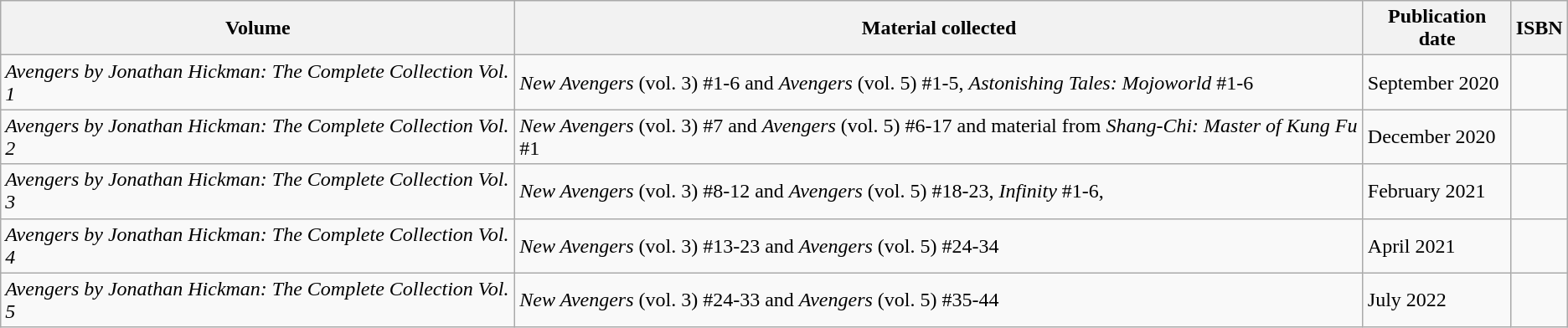<table class="wikitable">
<tr>
<th>Volume</th>
<th>Material collected</th>
<th>Publication date</th>
<th>ISBN</th>
</tr>
<tr>
<td><em>Avengers by Jonathan Hickman: The Complete Collection Vol. 1</em></td>
<td><em>New Avengers</em> (vol. 3) #1-6 and <em>Avengers</em> (vol. 5) #1-5, <em>Astonishing Tales: Mojoworld</em> #1-6</td>
<td>September 2020</td>
<td style="white-space:nowrap"></td>
</tr>
<tr>
<td><em>Avengers by Jonathan Hickman: The Complete Collection Vol. 2</em></td>
<td><em>New Avengers</em> (vol. 3) #7 and <em>Avengers</em> (vol. 5) #6-17 and material from <em>Shang-Chi: Master of Kung Fu</em> #1</td>
<td>December 2020</td>
<td style="white-space:nowrap"></td>
</tr>
<tr>
<td><em>Avengers by Jonathan Hickman: The Complete Collection Vol. 3</em></td>
<td><em>New Avengers</em> (vol. 3) #8-12 and <em>Avengers</em> (vol. 5) #18-23, <em>Infinity</em> #1-6,</td>
<td>February 2021</td>
<td style="white-space:nowrap"></td>
</tr>
<tr>
<td><em>Avengers by Jonathan Hickman: The Complete Collection Vol. 4</em></td>
<td><em>New Avengers</em> (vol. 3) #13-23 and <em>Avengers</em> (vol. 5) #24-34</td>
<td>April 2021</td>
<td style="white-space:nowrap"></td>
</tr>
<tr>
<td><em>Avengers by Jonathan Hickman: The Complete Collection Vol. 5</em></td>
<td><em>New Avengers</em> (vol. 3) #24-33 and <em>Avengers</em> (vol. 5) #35-44</td>
<td>July 2022</td>
<td style="white-space:nowrap"></td>
</tr>
</table>
